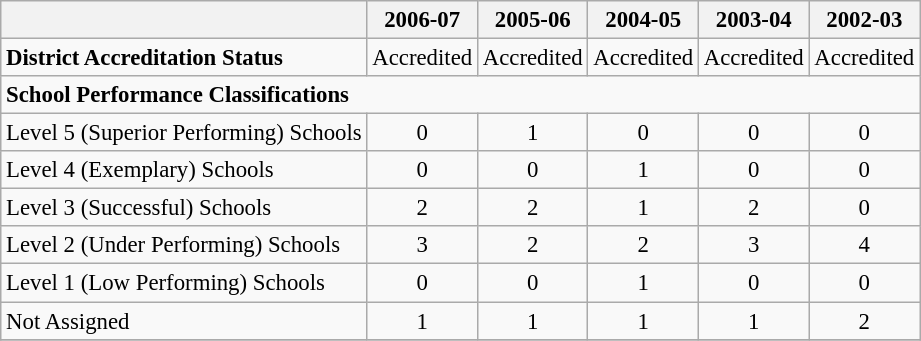<table class="wikitable" style="font-size: 95%;">
<tr>
<th></th>
<th>2006-07</th>
<th>2005-06</th>
<th>2004-05</th>
<th>2003-04</th>
<th>2002-03</th>
</tr>
<tr>
<td align="left"><strong>District Accreditation Status</strong></td>
<td align="center">Accredited</td>
<td align="center">Accredited</td>
<td align="center">Accredited</td>
<td align="center">Accredited</td>
<td align="center">Accredited</td>
</tr>
<tr>
<td align="left" colspan="6"><strong>School Performance Classifications</strong></td>
</tr>
<tr>
<td align="left">Level 5 (Superior Performing) Schools</td>
<td align="center">0</td>
<td align="center">1</td>
<td align="center">0</td>
<td align="center">0</td>
<td align="center">0</td>
</tr>
<tr>
<td align="left">Level 4 (Exemplary) Schools</td>
<td align="center">0</td>
<td align="center">0</td>
<td align="center">1</td>
<td align="center">0</td>
<td align="center">0</td>
</tr>
<tr>
<td align="left">Level 3 (Successful) Schools</td>
<td align="center">2</td>
<td align="center">2</td>
<td align="center">1</td>
<td align="center">2</td>
<td align="center">0</td>
</tr>
<tr>
<td align="left">Level 2 (Under Performing) Schools</td>
<td align="center">3</td>
<td align="center">2</td>
<td align="center">2</td>
<td align="center">3</td>
<td align="center">4</td>
</tr>
<tr>
<td align="left">Level 1 (Low Performing) Schools</td>
<td align="center">0</td>
<td align="center">0</td>
<td align="center">1</td>
<td align="center">0</td>
<td align="center">0</td>
</tr>
<tr>
<td align="left">Not Assigned</td>
<td align="center">1</td>
<td align="center">1</td>
<td align="center">1</td>
<td align="center">1</td>
<td align="center">2</td>
</tr>
<tr>
</tr>
</table>
